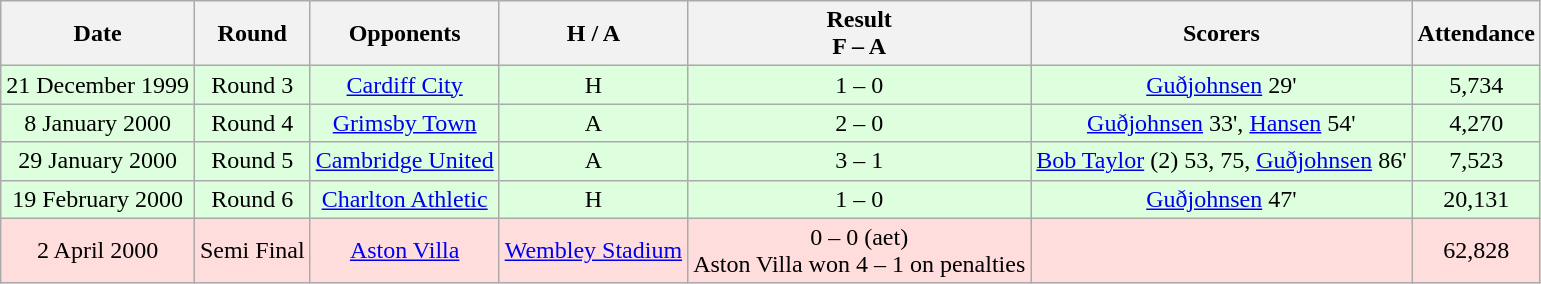<table class="wikitable" style="text-align:center">
<tr>
<th>Date</th>
<th>Round</th>
<th>Opponents</th>
<th>H / A</th>
<th>Result<br>F – A</th>
<th>Scorers</th>
<th>Attendance</th>
</tr>
<tr bgcolor="#ddffdd">
<td>21 December 1999</td>
<td>Round 3</td>
<td><a href='#'>Cardiff City</a></td>
<td>H</td>
<td>1 – 0</td>
<td><a href='#'>Guðjohnsen</a> 29'</td>
<td>5,734</td>
</tr>
<tr bgcolor="#ddffdd">
<td>8 January 2000</td>
<td>Round 4</td>
<td><a href='#'>Grimsby Town</a></td>
<td>A</td>
<td>2 – 0</td>
<td><a href='#'>Guðjohnsen</a> 33', <a href='#'>Hansen</a> 54'</td>
<td>4,270</td>
</tr>
<tr bgcolor="#ddffdd">
<td>29 January 2000</td>
<td>Round 5</td>
<td><a href='#'>Cambridge United</a></td>
<td>A</td>
<td>3 – 1</td>
<td><a href='#'>Bob Taylor</a> (2) 53, 75, <a href='#'>Guðjohnsen</a> 86'</td>
<td>7,523</td>
</tr>
<tr bgcolor="#ddffdd">
<td>19 February 2000</td>
<td>Round 6</td>
<td><a href='#'>Charlton Athletic</a></td>
<td>H</td>
<td>1 – 0</td>
<td><a href='#'>Guðjohnsen</a> 47'</td>
<td>20,131</td>
</tr>
<tr bgcolor="#ffdddd">
<td>2 April 2000</td>
<td>Semi Final</td>
<td><a href='#'>Aston Villa</a></td>
<td><a href='#'>Wembley Stadium</a></td>
<td>0 – 0 (aet)<br>Aston Villa won 4 – 1 on penalties</td>
<td></td>
<td>62,828</td>
</tr>
</table>
